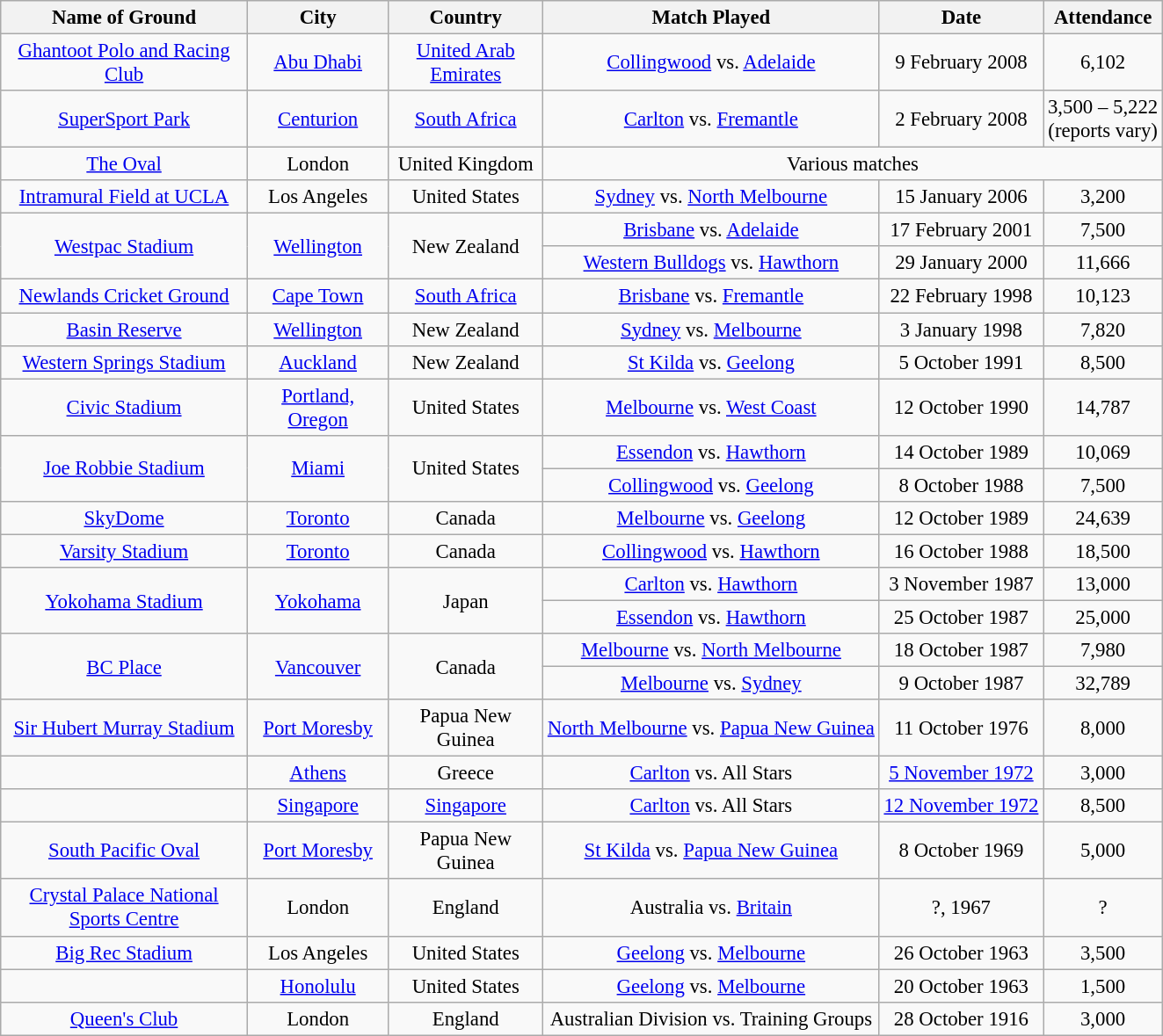<table class="wikitable" border="1" style="font-size:95%;">
<tr>
<th width = 180pt>Name of Ground</th>
<th width = 100pt>City</th>
<th width = 110pt>Country</th>
<th>Match Played</th>
<th>Date</th>
<th>Attendance</th>
</tr>
<tr>
<td align = center><a href='#'>Ghantoot Polo and Racing Club</a></td>
<td align = center><a href='#'>Abu Dhabi</a></td>
<td align = center><a href='#'>United Arab Emirates</a></td>
<td align = center><a href='#'>Collingwood</a> vs. <a href='#'>Adelaide</a></td>
<td align = center>9 February 2008</td>
<td align = center>6,102</td>
</tr>
<tr>
<td align = center><a href='#'>SuperSport Park</a></td>
<td align = center><a href='#'>Centurion</a></td>
<td align = center><a href='#'>South Africa</a></td>
<td align = center><a href='#'>Carlton</a> vs. <a href='#'>Fremantle</a></td>
<td align = center>2 February 2008</td>
<td align = center>3,500 – 5,222 <br>(reports vary)</td>
</tr>
<tr>
<td align = center><a href='#'>The Oval</a></td>
<td align = center>London</td>
<td align = center>United Kingdom</td>
<td colspan="3" align="center">Various matches</td>
</tr>
<tr>
<td align = center><a href='#'>Intramural Field at UCLA</a></td>
<td align = center>Los Angeles</td>
<td align = center>United States</td>
<td align = center><a href='#'>Sydney</a> vs. <a href='#'>North Melbourne</a></td>
<td align = center>15 January 2006</td>
<td align = center>3,200</td>
</tr>
<tr>
<td rowspan="2" align="center"><a href='#'>Westpac Stadium</a></td>
<td rowspan="2" align="center"><a href='#'>Wellington</a></td>
<td rowspan="2" align="center">New Zealand</td>
<td align = center><a href='#'>Brisbane</a> vs. <a href='#'>Adelaide</a></td>
<td align = center>17 February 2001</td>
<td align = center>7,500</td>
</tr>
<tr>
<td align = center><a href='#'>Western Bulldogs</a> vs. <a href='#'>Hawthorn</a></td>
<td align = center>29 January 2000</td>
<td align = center>11,666</td>
</tr>
<tr>
<td align = center><a href='#'>Newlands Cricket Ground</a></td>
<td align = center><a href='#'>Cape Town</a></td>
<td align = center><a href='#'>South Africa</a></td>
<td align = center><a href='#'>Brisbane</a> vs. <a href='#'>Fremantle</a></td>
<td align = center>22 February 1998</td>
<td align = center>10,123</td>
</tr>
<tr>
<td align = center><a href='#'>Basin Reserve</a></td>
<td align = center><a href='#'>Wellington</a></td>
<td align = center>New Zealand</td>
<td align = center><a href='#'>Sydney</a> vs. <a href='#'>Melbourne</a></td>
<td align = center>3 January 1998</td>
<td align = center>7,820</td>
</tr>
<tr>
<td align = center><a href='#'>Western Springs Stadium</a></td>
<td align = center><a href='#'>Auckland</a></td>
<td align = center>New Zealand</td>
<td align = center><a href='#'>St Kilda</a> vs. <a href='#'>Geelong</a></td>
<td align = center>5 October 1991</td>
<td align = center>8,500</td>
</tr>
<tr>
<td align = center><a href='#'>Civic Stadium</a></td>
<td align = center><a href='#'>Portland, Oregon</a></td>
<td align = center>United States</td>
<td align = center><a href='#'>Melbourne</a> vs. <a href='#'>West Coast</a></td>
<td align = center>12 October 1990</td>
<td align = center>14,787</td>
</tr>
<tr>
<td rowspan="2" align="center"><a href='#'>Joe Robbie Stadium</a></td>
<td rowspan="2" align="center"><a href='#'>Miami</a></td>
<td rowspan="2" align="center">United States</td>
<td align = center><a href='#'>Essendon</a> vs. <a href='#'>Hawthorn</a></td>
<td align = center>14 October 1989</td>
<td align = center>10,069</td>
</tr>
<tr>
<td align = center><a href='#'>Collingwood</a> vs. <a href='#'>Geelong</a></td>
<td align = center>8 October 1988</td>
<td align = center>7,500</td>
</tr>
<tr>
<td align = center><a href='#'>SkyDome</a></td>
<td align = center><a href='#'>Toronto</a></td>
<td align = center>Canada</td>
<td align = center><a href='#'>Melbourne</a> vs. <a href='#'>Geelong</a></td>
<td align = center>12 October 1989</td>
<td align = center>24,639</td>
</tr>
<tr>
<td align = center><a href='#'>Varsity Stadium</a></td>
<td align = center><a href='#'>Toronto</a></td>
<td align = center>Canada</td>
<td align = center><a href='#'>Collingwood</a> vs. <a href='#'>Hawthorn</a></td>
<td align = center>16 October 1988</td>
<td align = center>18,500</td>
</tr>
<tr>
<td rowspan="2" align="center"><a href='#'>Yokohama Stadium</a></td>
<td rowspan="2" align="center"><a href='#'>Yokohama</a></td>
<td rowspan="2" align="center">Japan</td>
<td align = center><a href='#'>Carlton</a> vs. <a href='#'>Hawthorn</a></td>
<td align = center>3 November 1987</td>
<td align = center>13,000</td>
</tr>
<tr>
<td align = center><a href='#'>Essendon</a> vs. <a href='#'>Hawthorn</a></td>
<td align = center>25 October 1987</td>
<td align = center>25,000</td>
</tr>
<tr>
<td rowspan="2" align="center"><a href='#'>BC Place</a></td>
<td rowspan="2" align="center"><a href='#'>Vancouver</a></td>
<td rowspan="2" align="center">Canada</td>
<td align = center><a href='#'>Melbourne</a> vs. <a href='#'>North Melbourne</a></td>
<td align = center>18 October 1987</td>
<td align = center>7,980</td>
</tr>
<tr>
<td align = center><a href='#'>Melbourne</a> vs. <a href='#'>Sydney</a></td>
<td align = center>9 October 1987</td>
<td align = center>32,789</td>
</tr>
<tr>
<td align = center><a href='#'>Sir Hubert Murray Stadium</a></td>
<td align = center><a href='#'>Port Moresby</a></td>
<td align = center>Papua New Guinea</td>
<td align = center><a href='#'>North Melbourne</a> vs. <a href='#'>Papua New Guinea</a></td>
<td align = center>11 October 1976</td>
<td align = center>8,000</td>
</tr>
<tr>
<td align = center></td>
<td align = center><a href='#'>Athens</a></td>
<td align = center>Greece</td>
<td align = center><a href='#'>Carlton</a> vs. All Stars</td>
<td align = center><a href='#'>5 November 1972</a></td>
<td align = center>3,000</td>
</tr>
<tr>
<td align = center></td>
<td align = center><a href='#'>Singapore</a></td>
<td align = center><a href='#'>Singapore</a></td>
<td align = center><a href='#'>Carlton</a> vs. All Stars</td>
<td align = center><a href='#'>12 November 1972</a></td>
<td align = center>8,500</td>
</tr>
<tr>
<td align = center><a href='#'>South Pacific Oval</a></td>
<td align = center><a href='#'>Port Moresby</a></td>
<td align = center>Papua New Guinea</td>
<td align = center><a href='#'>St Kilda</a> vs. <a href='#'>Papua New Guinea</a></td>
<td align = center>8 October 1969</td>
<td align = center>5,000</td>
</tr>
<tr>
<td align = center><a href='#'>Crystal Palace National Sports Centre</a></td>
<td align = center>London</td>
<td align = center>England</td>
<td align = center>Australia vs. <a href='#'>Britain</a></td>
<td align = center>?, 1967</td>
<td align = center>?</td>
</tr>
<tr>
<td align = center><a href='#'>Big Rec Stadium</a></td>
<td align = center>Los Angeles</td>
<td align = center>United States</td>
<td align = center><a href='#'>Geelong</a> vs. <a href='#'>Melbourne</a></td>
<td align = center>26 October 1963</td>
<td align = center>3,500</td>
</tr>
<tr>
<td align = center></td>
<td align = center><a href='#'>Honolulu</a></td>
<td align = center>United States</td>
<td align = center><a href='#'>Geelong</a> vs. <a href='#'>Melbourne</a></td>
<td align = center>20 October 1963</td>
<td align = center>1,500</td>
</tr>
<tr>
<td align = center><a href='#'>Queen's Club</a></td>
<td align = center>London</td>
<td align = center>England</td>
<td align = center>Australian Division vs. Training Groups</td>
<td align = center>28 October 1916</td>
<td align = center>3,000</td>
</tr>
</table>
